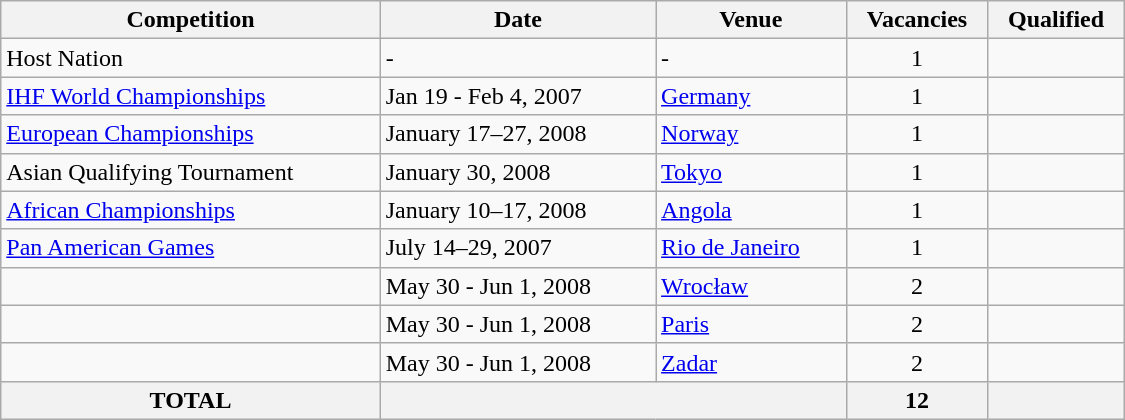<table class="wikitable" width=750>
<tr>
<th>Competition</th>
<th>Date</th>
<th>Venue</th>
<th>Vacancies</th>
<th>Qualified</th>
</tr>
<tr>
<td>Host Nation</td>
<td>-</td>
<td>-</td>
<td align="center">1</td>
<td></td>
</tr>
<tr>
<td><a href='#'>IHF World Championships</a></td>
<td>Jan 19 - Feb 4, 2007</td>
<td> <a href='#'>Germany</a></td>
<td align="center">1</td>
<td></td>
</tr>
<tr>
<td><a href='#'>European Championships</a></td>
<td>January 17–27, 2008</td>
<td> <a href='#'>Norway</a></td>
<td align="center">1</td>
<td></td>
</tr>
<tr>
<td>Asian Qualifying Tournament</td>
<td>January 30, 2008</td>
<td> <a href='#'>Tokyo</a></td>
<td align="center">1</td>
<td></td>
</tr>
<tr>
<td><a href='#'>African Championships</a></td>
<td>January 10–17, 2008</td>
<td> <a href='#'>Angola</a></td>
<td align="center">1</td>
<td></td>
</tr>
<tr>
<td><a href='#'>Pan American Games</a></td>
<td>July 14–29, 2007</td>
<td> <a href='#'>Rio de Janeiro</a></td>
<td align="center">1</td>
<td></td>
</tr>
<tr>
<td></td>
<td>May 30 - Jun 1, 2008</td>
<td> <a href='#'>Wrocław</a></td>
<td align="center">2</td>
<td><br></td>
</tr>
<tr>
<td></td>
<td>May 30 - Jun 1, 2008</td>
<td> <a href='#'>Paris</a></td>
<td align="center">2</td>
<td><br></td>
</tr>
<tr>
<td></td>
<td>May 30 - Jun 1, 2008</td>
<td> <a href='#'>Zadar</a></td>
<td align="center">2</td>
<td><br></td>
</tr>
<tr>
<th>TOTAL</th>
<th colspan="2"></th>
<th>12</th>
<th></th>
</tr>
</table>
